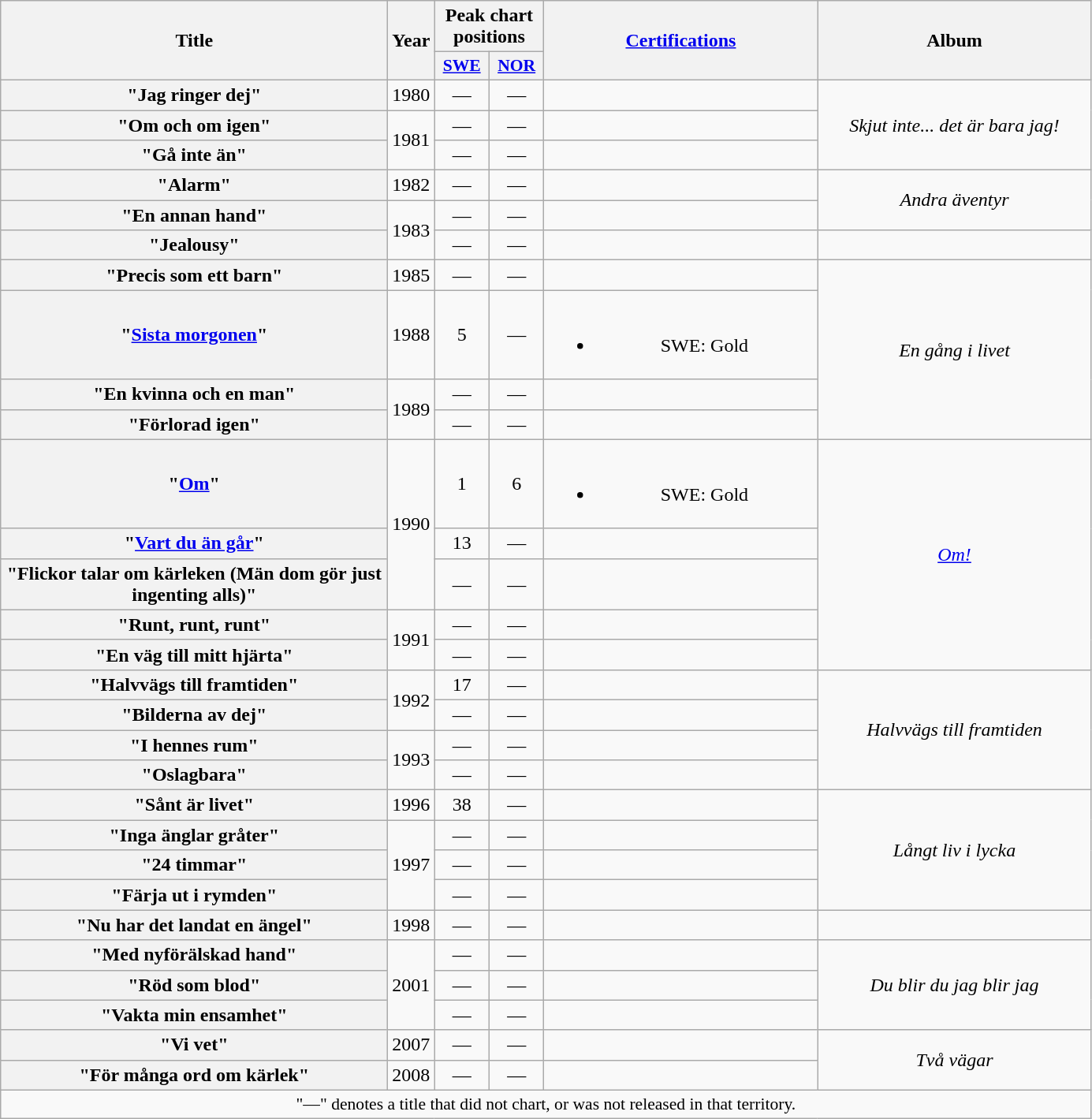<table class="wikitable plainrowheaders" style="text-align:center;">
<tr>
<th scope="col" rowspan="2" style="width:20em;">Title</th>
<th scope="col" rowspan="2" style="width:2em;">Year</th>
<th scope="col" colspan="2">Peak chart positions</th>
<th scope="col" rowspan="2" style="width:14em;"><a href='#'>Certifications</a></th>
<th scope="col" rowspan="2" style="width:14em;">Album</th>
</tr>
<tr>
<th scope="col" style="width:2.75em; font-size:90%;"><a href='#'>SWE</a><br></th>
<th scope="col" style="width:2.75em; font-size:90%;"><a href='#'>NOR</a><br></th>
</tr>
<tr>
<th scope="row">"Jag ringer dej"</th>
<td>1980</td>
<td>—</td>
<td>—</td>
<td></td>
<td rowspan="3"><em>Skjut inte... det är bara jag!</em></td>
</tr>
<tr>
<th scope="row">"Om och om igen"</th>
<td rowspan="2">1981</td>
<td>—</td>
<td>—</td>
<td></td>
</tr>
<tr>
<th scope="row">"Gå inte än"</th>
<td>—</td>
<td>—</td>
<td></td>
</tr>
<tr>
<th scope="row">"Alarm"</th>
<td>1982</td>
<td>—</td>
<td>—</td>
<td></td>
<td rowspan="2"><em>Andra äventyr</em></td>
</tr>
<tr>
<th scope="row">"En annan hand"</th>
<td rowspan="2">1983</td>
<td>—</td>
<td>—</td>
<td></td>
</tr>
<tr>
<th scope="row">"Jealousy"</th>
<td>—</td>
<td>—</td>
<td></td>
<td></td>
</tr>
<tr>
<th scope="row">"Precis som ett barn"</th>
<td>1985</td>
<td>—</td>
<td>—</td>
<td></td>
<td rowspan="4"><em>En gång i livet</em></td>
</tr>
<tr>
<th scope="row">"<a href='#'>Sista morgonen</a>"</th>
<td>1988</td>
<td>5</td>
<td>—</td>
<td><br><ul><li>SWE: Gold</li></ul></td>
</tr>
<tr>
<th scope="row">"En kvinna och en man"<br></th>
<td rowspan="2">1989</td>
<td>—</td>
<td>—</td>
<td></td>
</tr>
<tr>
<th scope="row">"Förlorad igen"</th>
<td>—</td>
<td>—</td>
<td></td>
</tr>
<tr>
<th scope="row">"<a href='#'>Om</a>"</th>
<td rowspan="3">1990</td>
<td>1</td>
<td>6<br></td>
<td><br><ul><li>SWE: Gold</li></ul></td>
<td rowspan="5"><em><a href='#'>Om!</a></em></td>
</tr>
<tr>
<th scope="row">"<a href='#'>Vart du än går</a>"</th>
<td>13</td>
<td>—</td>
<td></td>
</tr>
<tr>
<th scope="row">"Flickor talar om kärleken (Män dom gör just ingenting alls)"</th>
<td>—</td>
<td>—</td>
<td></td>
</tr>
<tr>
<th scope="row">"Runt, runt, runt"</th>
<td rowspan="2">1991</td>
<td>—</td>
<td>—</td>
<td></td>
</tr>
<tr>
<th scope="row">"En väg till mitt hjärta"</th>
<td>—</td>
<td>—</td>
<td></td>
</tr>
<tr>
<th scope="row">"Halvvägs till framtiden"</th>
<td rowspan="2">1992</td>
<td>17</td>
<td>—</td>
<td></td>
<td rowspan="4"><em>Halvvägs till framtiden</em></td>
</tr>
<tr>
<th scope="row">"Bilderna av dej"</th>
<td>—</td>
<td>—</td>
<td></td>
</tr>
<tr>
<th scope="row">"I hennes rum"</th>
<td rowspan="2">1993</td>
<td>—</td>
<td>—</td>
<td></td>
</tr>
<tr>
<th scope="row">"Oslagbara"</th>
<td>—</td>
<td>—</td>
<td></td>
</tr>
<tr>
<th scope="row">"Sånt är livet"</th>
<td>1996</td>
<td>38</td>
<td>—</td>
<td></td>
<td rowspan="4"><em>Långt liv i lycka</em></td>
</tr>
<tr>
<th scope="row">"Inga änglar gråter"</th>
<td rowspan="3">1997</td>
<td>—</td>
<td>—</td>
<td></td>
</tr>
<tr>
<th scope="row">"24 timmar"</th>
<td>—</td>
<td>—</td>
<td></td>
</tr>
<tr>
<th scope="row">"Färja ut i rymden"</th>
<td>—</td>
<td>—</td>
<td></td>
</tr>
<tr>
<th scope="row">"Nu har det landat en ängel"</th>
<td>1998</td>
<td>—</td>
<td>—</td>
<td></td>
<td></td>
</tr>
<tr>
<th scope="row">"Med nyförälskad hand"</th>
<td rowspan="3">2001</td>
<td>—</td>
<td>—</td>
<td></td>
<td rowspan="3"><em>Du blir du jag blir jag</em></td>
</tr>
<tr>
<th scope="row">"Röd som blod"</th>
<td>—</td>
<td>—</td>
<td></td>
</tr>
<tr>
<th scope="row">"Vakta min ensamhet"</th>
<td>—</td>
<td>—</td>
<td></td>
</tr>
<tr>
<th scope="row">"Vi vet"</th>
<td>2007</td>
<td>—</td>
<td>—</td>
<td></td>
<td rowspan="2"><em>Två vägar</em></td>
</tr>
<tr>
<th scope="row">"För många ord om kärlek"</th>
<td>2008</td>
<td>—</td>
<td>—</td>
<td></td>
</tr>
<tr>
<td colspan="6" style="font-size:90%;">"—" denotes a title that did not chart, or was not released in that territory.</td>
</tr>
</table>
